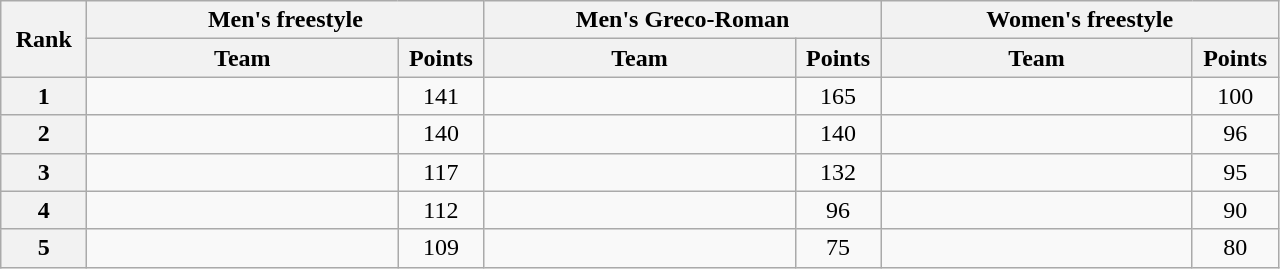<table class="wikitable" style="text-align:center;">
<tr>
<th width=50 rowspan="2">Rank</th>
<th colspan="2">Men's freestyle</th>
<th colspan="2">Men's Greco-Roman</th>
<th colspan="2">Women's freestyle</th>
</tr>
<tr>
<th width=200>Team</th>
<th width=50>Points</th>
<th width=200>Team</th>
<th width=50>Points</th>
<th width=200>Team</th>
<th width=50>Points</th>
</tr>
<tr>
<th>1</th>
<td align=left></td>
<td>141</td>
<td align=left></td>
<td>165</td>
<td align=left></td>
<td>100</td>
</tr>
<tr>
<th>2</th>
<td align=left></td>
<td>140</td>
<td align=left></td>
<td>140</td>
<td align=left></td>
<td>96</td>
</tr>
<tr>
<th>3</th>
<td align=left></td>
<td>117</td>
<td align=left></td>
<td>132</td>
<td align=left></td>
<td>95</td>
</tr>
<tr>
<th>4</th>
<td align=left></td>
<td>112</td>
<td align=left></td>
<td>96</td>
<td align=left></td>
<td>90</td>
</tr>
<tr>
<th>5</th>
<td align=left></td>
<td>109</td>
<td align=left></td>
<td>75</td>
<td align=left></td>
<td>80</td>
</tr>
</table>
